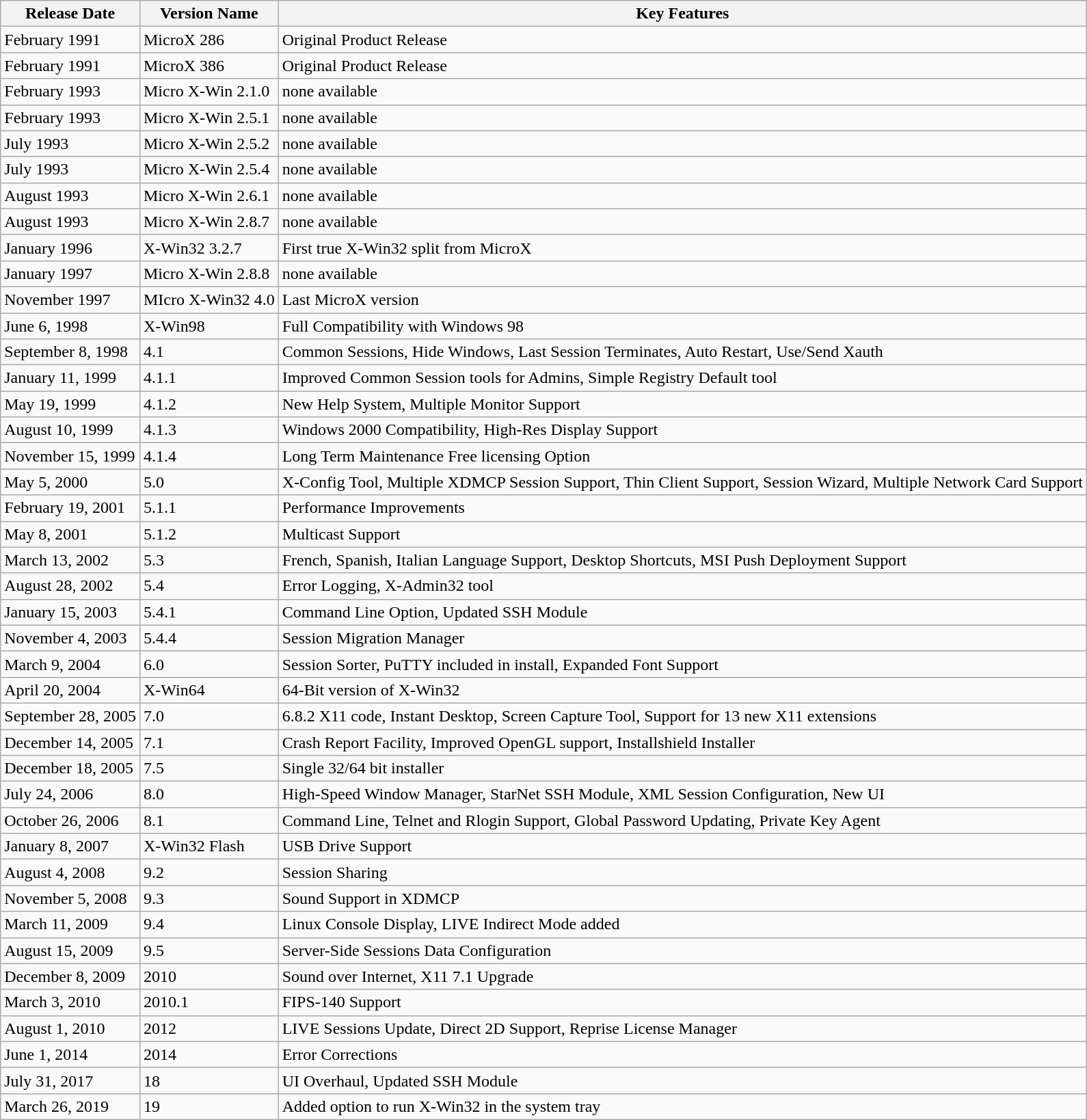<table class="wikitable">
<tr>
<th>Release Date</th>
<th>Version Name</th>
<th>Key Features</th>
</tr>
<tr>
<td>February 1991</td>
<td>MicroX 286</td>
<td>Original Product Release</td>
</tr>
<tr>
<td>February 1991</td>
<td>MicroX 386</td>
<td>Original Product Release</td>
</tr>
<tr>
<td>February 1993</td>
<td>Micro X-Win 2.1.0</td>
<td>none available</td>
</tr>
<tr>
<td>February 1993</td>
<td>Micro X-Win 2.5.1</td>
<td>none available</td>
</tr>
<tr>
<td>July 1993</td>
<td>Micro X-Win 2.5.2</td>
<td>none available</td>
</tr>
<tr>
<td>July 1993</td>
<td>Micro X-Win 2.5.4</td>
<td>none available</td>
</tr>
<tr>
<td>August 1993</td>
<td>Micro X-Win 2.6.1</td>
<td>none available</td>
</tr>
<tr>
<td>August 1993</td>
<td>Micro X-Win 2.8.7</td>
<td>none available</td>
</tr>
<tr>
<td>January 1996</td>
<td>X-Win32 3.2.7</td>
<td>First true X-Win32 split from MicroX</td>
</tr>
<tr>
<td>January 1997</td>
<td>Micro X-Win 2.8.8</td>
<td>none available</td>
</tr>
<tr>
<td>November 1997</td>
<td>MIcro X-Win32 4.0</td>
<td>Last MicroX version</td>
</tr>
<tr>
<td>June 6, 1998</td>
<td>X-Win98</td>
<td>Full Compatibility with Windows 98</td>
</tr>
<tr>
<td>September 8, 1998</td>
<td>4.1</td>
<td>Common Sessions, Hide Windows, Last Session Terminates, Auto Restart, Use/Send Xauth</td>
</tr>
<tr>
<td>January 11, 1999</td>
<td>4.1.1</td>
<td>Improved Common Session tools for Admins, Simple Registry Default tool</td>
</tr>
<tr>
<td>May 19, 1999</td>
<td>4.1.2</td>
<td>New Help System, Multiple Monitor Support</td>
</tr>
<tr>
<td>August 10, 1999</td>
<td>4.1.3</td>
<td>Windows 2000 Compatibility, High-Res Display Support</td>
</tr>
<tr>
<td>November 15, 1999</td>
<td>4.1.4</td>
<td>Long Term Maintenance Free licensing Option</td>
</tr>
<tr>
<td>May 5, 2000</td>
<td>5.0</td>
<td>X-Config Tool, Multiple XDMCP Session Support, Thin Client Support, Session Wizard, Multiple Network Card Support</td>
</tr>
<tr>
<td>February 19, 2001</td>
<td>5.1.1</td>
<td>Performance Improvements</td>
</tr>
<tr>
<td>May 8, 2001</td>
<td>5.1.2</td>
<td>Multicast Support</td>
</tr>
<tr>
<td>March 13, 2002</td>
<td>5.3</td>
<td>French, Spanish, Italian Language Support, Desktop Shortcuts, MSI Push Deployment Support</td>
</tr>
<tr>
<td>August 28, 2002</td>
<td>5.4</td>
<td>Error Logging, X-Admin32 tool</td>
</tr>
<tr>
<td>January 15, 2003</td>
<td>5.4.1</td>
<td>Command Line Option, Updated SSH Module</td>
</tr>
<tr>
<td>November 4, 2003</td>
<td>5.4.4</td>
<td>Session Migration Manager</td>
</tr>
<tr>
<td>March 9, 2004</td>
<td>6.0</td>
<td>Session Sorter, PuTTY included in install, Expanded Font Support</td>
</tr>
<tr>
<td>April 20, 2004</td>
<td>X-Win64</td>
<td>64-Bit version of X-Win32</td>
</tr>
<tr>
<td>September 28, 2005</td>
<td>7.0</td>
<td>6.8.2 X11 code, Instant Desktop, Screen Capture Tool, Support for 13 new X11 extensions</td>
</tr>
<tr>
<td>December 14, 2005</td>
<td>7.1</td>
<td>Crash Report Facility, Improved OpenGL support, Installshield Installer</td>
</tr>
<tr>
<td>December 18, 2005</td>
<td>7.5</td>
<td>Single 32/64 bit installer</td>
</tr>
<tr>
<td>July 24, 2006</td>
<td>8.0</td>
<td>High-Speed Window Manager, StarNet SSH Module, XML Session Configuration, New UI</td>
</tr>
<tr>
<td>October 26, 2006</td>
<td>8.1</td>
<td>Command Line, Telnet and Rlogin Support, Global Password Updating, Private Key Agent</td>
</tr>
<tr>
<td>January 8, 2007</td>
<td>X-Win32 Flash</td>
<td>USB Drive Support</td>
</tr>
<tr>
<td>August 4, 2008</td>
<td>9.2</td>
<td>Session Sharing</td>
</tr>
<tr>
<td>November 5, 2008</td>
<td>9.3</td>
<td>Sound Support in XDMCP</td>
</tr>
<tr>
<td>March 11, 2009</td>
<td>9.4</td>
<td>Linux Console Display, LIVE Indirect Mode added</td>
</tr>
<tr>
<td>August 15, 2009</td>
<td>9.5</td>
<td>Server-Side Sessions Data Configuration</td>
</tr>
<tr>
<td>December 8, 2009</td>
<td>2010</td>
<td>Sound over Internet, X11 7.1 Upgrade</td>
</tr>
<tr>
<td>March 3, 2010</td>
<td>2010.1</td>
<td>FIPS-140 Support</td>
</tr>
<tr>
<td>August 1, 2010</td>
<td>2012</td>
<td>LIVE Sessions Update, Direct 2D Support, Reprise License Manager</td>
</tr>
<tr>
<td>June 1, 2014</td>
<td>2014</td>
<td>Error Corrections</td>
</tr>
<tr>
<td>July 31, 2017</td>
<td>18</td>
<td>UI Overhaul, Updated SSH Module</td>
</tr>
<tr>
<td>March 26, 2019</td>
<td>19</td>
<td>Added option to run X-Win32 in the system tray</td>
</tr>
</table>
